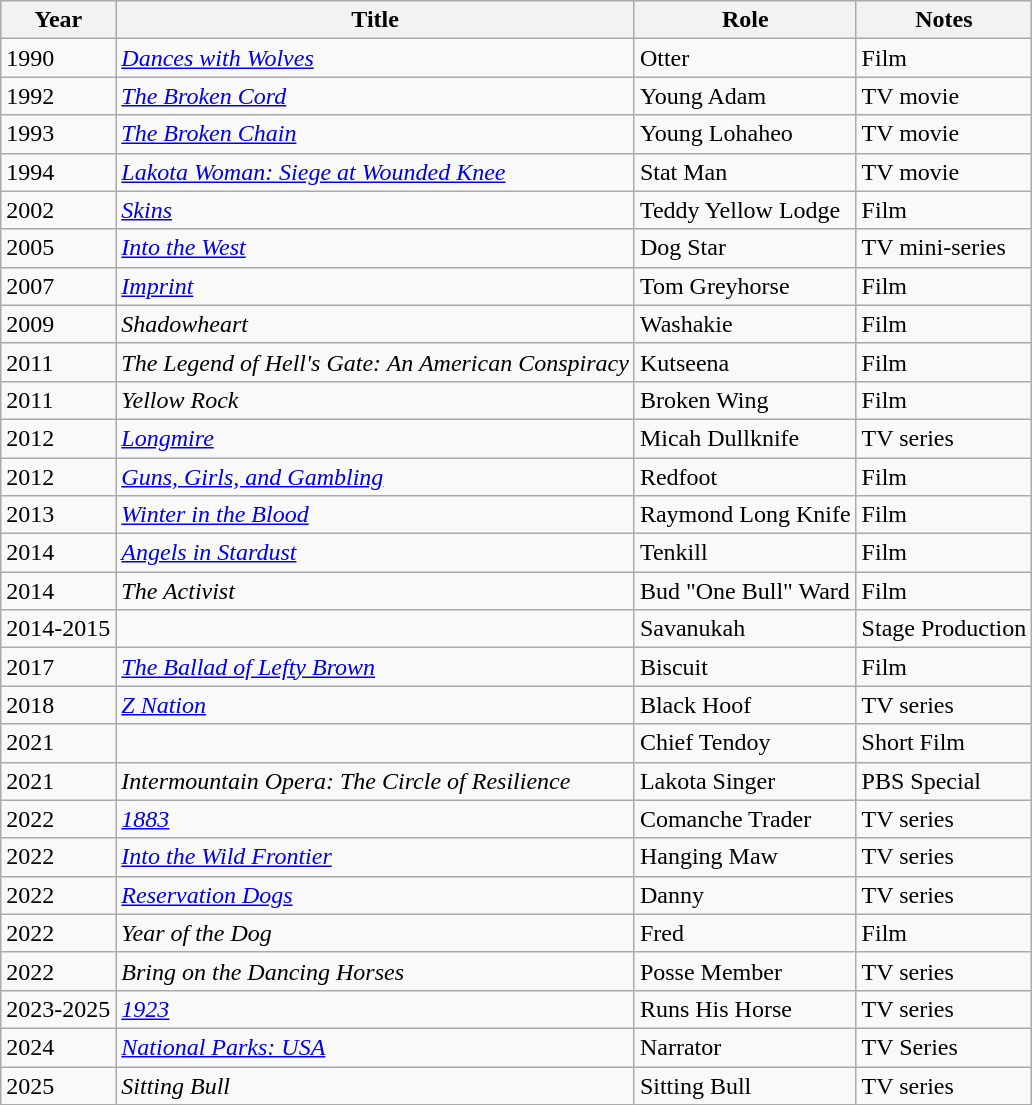<table class="wikitable">
<tr>
<th>Year</th>
<th>Title</th>
<th>Role</th>
<th>Notes</th>
</tr>
<tr>
<td>1990</td>
<td><em><a href='#'>Dances with Wolves</a></em></td>
<td>Otter</td>
<td>Film</td>
</tr>
<tr>
<td>1992</td>
<td><em><a href='#'>The Broken Cord</a></em></td>
<td>Young Adam</td>
<td>TV movie</td>
</tr>
<tr>
<td>1993</td>
<td><em><a href='#'>The Broken Chain</a></em></td>
<td>Young Lohaheo</td>
<td>TV movie</td>
</tr>
<tr>
<td>1994</td>
<td><em><a href='#'>Lakota Woman: Siege at Wounded Knee</a></em></td>
<td>Stat Man</td>
<td>TV movie</td>
</tr>
<tr>
<td>2002</td>
<td><a href='#'><em>Skins</em></a></td>
<td>Teddy Yellow Lodge</td>
<td>Film</td>
</tr>
<tr>
<td>2005</td>
<td><a href='#'><em>Into the West</em></a></td>
<td>Dog Star</td>
<td>TV mini-series</td>
</tr>
<tr>
<td>2007</td>
<td><a href='#'><em>Imprint</em></a></td>
<td>Tom Greyhorse</td>
<td>Film</td>
</tr>
<tr>
<td>2009</td>
<td><em>Shadowheart</em></td>
<td>Washakie</td>
<td>Film</td>
</tr>
<tr>
<td>2011</td>
<td><em>The Legend of Hell's Gate: An American Conspiracy</em></td>
<td>Kutseena</td>
<td>Film</td>
</tr>
<tr>
<td>2011</td>
<td><em>Yellow Rock</em></td>
<td>Broken Wing</td>
<td>Film</td>
</tr>
<tr>
<td>2012</td>
<td><em><a href='#'>Longmire</a></em></td>
<td>Micah Dullknife</td>
<td>TV series</td>
</tr>
<tr>
<td>2012</td>
<td><em><a href='#'>Guns, Girls, and Gambling</a></em></td>
<td>Redfoot</td>
<td>Film</td>
</tr>
<tr>
<td>2013</td>
<td><em><a href='#'>Winter in the Blood</a></em></td>
<td>Raymond Long Knife</td>
<td>Film</td>
</tr>
<tr>
<td>2014</td>
<td><em><a href='#'>Angels in Stardust</a></em></td>
<td>Tenkill</td>
<td>Film</td>
</tr>
<tr>
<td>2014</td>
<td><em>The Activist</em></td>
<td>Bud "One Bull" Ward</td>
<td>Film</td>
</tr>
<tr>
<td>2014-2015</td>
<td></td>
<td>Savanukah</td>
<td>Stage Production</td>
</tr>
<tr>
<td>2017</td>
<td><em><a href='#'>The Ballad of Lefty Brown</a></em></td>
<td>Biscuit</td>
<td>Film</td>
</tr>
<tr>
<td>2018</td>
<td><em><a href='#'>Z Nation</a></em></td>
<td>Black Hoof</td>
<td>TV series</td>
</tr>
<tr>
<td>2021</td>
<td><em></em></td>
<td>Chief Tendoy</td>
<td>Short Film</td>
</tr>
<tr>
<td>2021</td>
<td><em>Intermountain Opera: The Circle of Resilience</em></td>
<td>Lakota Singer</td>
<td>PBS Special</td>
</tr>
<tr>
<td>2022</td>
<td><a href='#'><em>1883</em></a></td>
<td>Comanche Trader</td>
<td>TV series</td>
</tr>
<tr>
<td>2022</td>
<td><em><a href='#'>Into the Wild Frontier</a></em></td>
<td>Hanging Maw</td>
<td>TV series</td>
</tr>
<tr>
<td>2022</td>
<td><em><a href='#'>Reservation Dogs</a></em></td>
<td>Danny</td>
<td>TV series</td>
</tr>
<tr>
<td>2022</td>
<td><em>Year of the Dog</em></td>
<td>Fred</td>
<td>Film</td>
</tr>
<tr>
<td>2022</td>
<td><em>Bring on the Dancing Horses</em></td>
<td>Posse Member</td>
<td>TV series</td>
</tr>
<tr>
<td>2023-2025</td>
<td><a href='#'><em>1923</em></a></td>
<td>Runs His Horse</td>
<td>TV series</td>
</tr>
<tr>
<td>2024</td>
<td><em><a href='#'>National Parks: USA</a></em></td>
<td>Narrator</td>
<td>TV Series</td>
</tr>
<tr>
<td>2025</td>
<td><em>Sitting Bull</em></td>
<td>Sitting Bull</td>
<td>TV series</td>
</tr>
</table>
